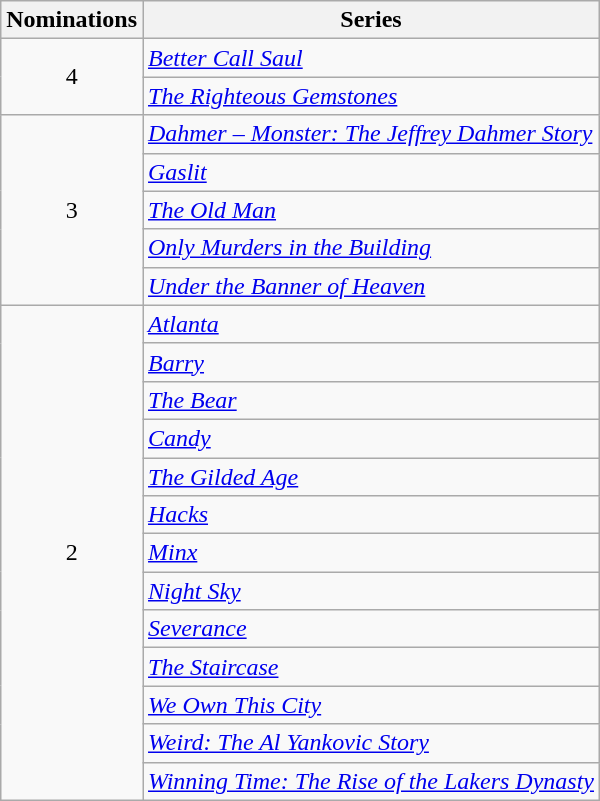<table class="wikitable">
<tr>
<th>Nominations</th>
<th>Series</th>
</tr>
<tr>
<td rowspan="2" style="text-align:center">4</td>
<td><em><a href='#'>Better Call Saul</a></em></td>
</tr>
<tr>
<td><em><a href='#'>The Righteous Gemstones</a></em></td>
</tr>
<tr>
<td rowspan="5" style="text-align:center">3</td>
<td><em><a href='#'>Dahmer – Monster: The Jeffrey Dahmer Story</a></em></td>
</tr>
<tr>
<td><em><a href='#'>Gaslit</a></em></td>
</tr>
<tr>
<td><em><a href='#'>The Old Man</a></em></td>
</tr>
<tr>
<td><em><a href='#'>Only Murders in the Building</a></em></td>
</tr>
<tr>
<td><em><a href='#'>Under the Banner of Heaven</a></em></td>
</tr>
<tr>
<td rowspan="13" style="text-align:center">2</td>
<td><em><a href='#'>Atlanta</a></em></td>
</tr>
<tr>
<td><em><a href='#'>Barry</a></em></td>
</tr>
<tr>
<td><em><a href='#'>The Bear</a></em></td>
</tr>
<tr>
<td><em><a href='#'>Candy</a></em></td>
</tr>
<tr>
<td><em><a href='#'>The Gilded Age</a></em></td>
</tr>
<tr>
<td><em><a href='#'>Hacks</a></em></td>
</tr>
<tr>
<td><em><a href='#'>Minx</a></em></td>
</tr>
<tr>
<td><em><a href='#'>Night Sky</a></em></td>
</tr>
<tr>
<td><em><a href='#'>Severance</a></em></td>
</tr>
<tr>
<td><em><a href='#'>The Staircase</a></em></td>
</tr>
<tr>
<td><em><a href='#'>We Own This City</a></em></td>
</tr>
<tr>
<td><em><a href='#'>Weird: The Al Yankovic Story</a></em></td>
</tr>
<tr>
<td><em><a href='#'>Winning Time: The Rise of the Lakers Dynasty</a></em></td>
</tr>
</table>
